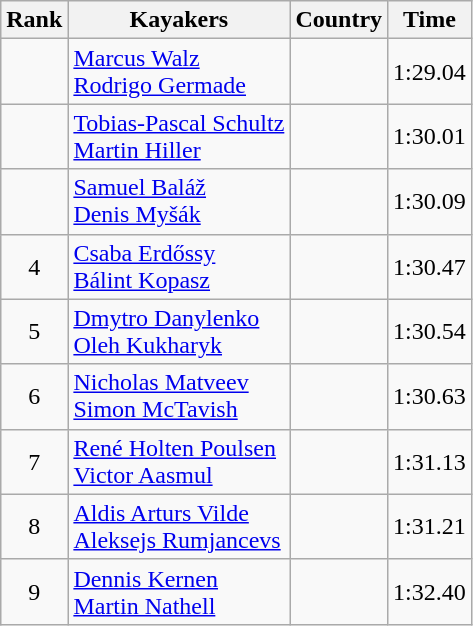<table class="wikitable" style="text-align:center">
<tr>
<th>Rank</th>
<th>Kayakers</th>
<th>Country</th>
<th>Time</th>
</tr>
<tr>
<td></td>
<td align="left"><a href='#'>Marcus Walz</a><br><a href='#'>Rodrigo Germade</a></td>
<td align="left"></td>
<td>1:29.04</td>
</tr>
<tr>
<td></td>
<td align="left"><a href='#'>Tobias-Pascal Schultz</a><br><a href='#'>Martin Hiller</a></td>
<td align="left"></td>
<td>1:30.01</td>
</tr>
<tr>
<td></td>
<td align="left"><a href='#'>Samuel Baláž</a><br><a href='#'>Denis Myšák</a></td>
<td align="left"></td>
<td>1:30.09</td>
</tr>
<tr>
<td>4</td>
<td align="left"><a href='#'>Csaba Erdőssy</a><br><a href='#'>Bálint Kopasz</a></td>
<td align="left"></td>
<td>1:30.47</td>
</tr>
<tr>
<td>5</td>
<td align="left"><a href='#'>Dmytro Danylenko</a><br><a href='#'>Oleh Kukharyk</a></td>
<td align="left"></td>
<td>1:30.54</td>
</tr>
<tr>
<td>6</td>
<td align="left"><a href='#'>Nicholas Matveev</a><br><a href='#'>Simon McTavish</a></td>
<td align="left"></td>
<td>1:30.63</td>
</tr>
<tr>
<td>7</td>
<td align="left"><a href='#'>René Holten Poulsen</a><br><a href='#'>Victor Aasmul</a></td>
<td align="left"></td>
<td>1:31.13</td>
</tr>
<tr>
<td>8</td>
<td align="left"><a href='#'>Aldis Arturs Vilde</a><br><a href='#'>Aleksejs Rumjancevs</a></td>
<td align="left"></td>
<td>1:31.21</td>
</tr>
<tr>
<td>9</td>
<td align="left"><a href='#'>Dennis Kernen</a><br><a href='#'>Martin Nathell</a></td>
<td align="left"></td>
<td>1:32.40</td>
</tr>
</table>
